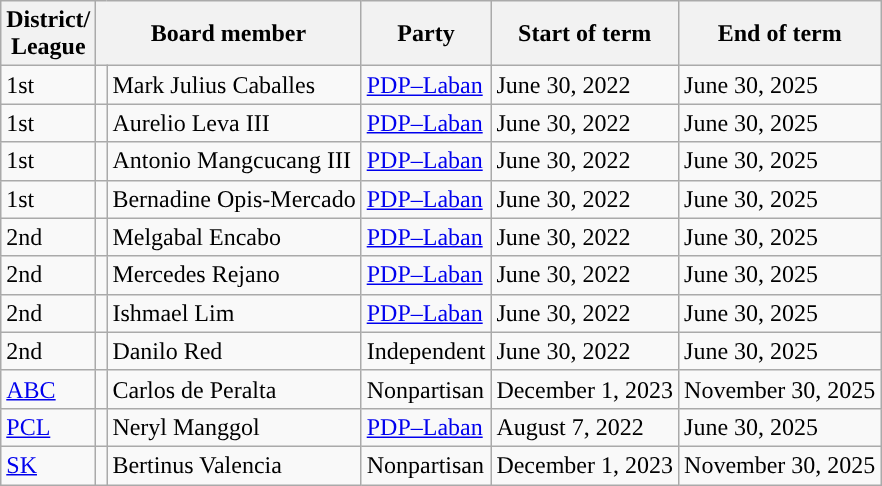<table class="wikitable">
<tr>
<th>District/<br>League</th>
<th colspan="2">Board member</th>
<th>Party</th>
<th>Start of term</th>
<th>End of term</th>
</tr>
<tr>
<td>1st</td>
<td></td>
<td>Mark Julius Caballes</td>
<td><a href='#'>PDP–Laban</a></td>
<td>June 30, 2022</td>
<td>June 30, 2025</td>
</tr>
<tr>
<td>1st</td>
<td></td>
<td>Aurelio Leva III</td>
<td><a href='#'>PDP–Laban</a></td>
<td>June 30, 2022</td>
<td>June 30, 2025</td>
</tr>
<tr>
<td>1st</td>
<td></td>
<td>Antonio Mangcucang III</td>
<td><a href='#'>PDP–Laban</a></td>
<td>June 30, 2022</td>
<td>June 30, 2025</td>
</tr>
<tr>
<td>1st</td>
<td></td>
<td>Bernadine Opis-Mercado</td>
<td><a href='#'>PDP–Laban</a></td>
<td>June 30, 2022</td>
<td>June 30, 2025</td>
</tr>
<tr>
<td>2nd</td>
<td></td>
<td>Melgabal Encabo</td>
<td><a href='#'>PDP–Laban</a></td>
<td>June 30, 2022</td>
<td>June 30, 2025</td>
</tr>
<tr>
<td>2nd</td>
<td></td>
<td>Mercedes Rejano</td>
<td><a href='#'>PDP–Laban</a></td>
<td>June 30, 2022</td>
<td>June 30, 2025</td>
</tr>
<tr>
<td>2nd</td>
<td></td>
<td>Ishmael Lim</td>
<td><a href='#'>PDP–Laban</a></td>
<td>June 30, 2022</td>
<td>June 30, 2025</td>
</tr>
<tr>
<td>2nd</td>
<td></td>
<td>Danilo Red</td>
<td>Independent</td>
<td>June 30, 2022</td>
<td>June 30, 2025</td>
</tr>
<tr>
<td><a href='#'>ABC</a></td>
<td></td>
<td>Carlos de Peralta</td>
<td>Nonpartisan</td>
<td>December 1, 2023</td>
<td>November 30, 2025</td>
</tr>
<tr>
<td><a href='#'>PCL</a></td>
<td></td>
<td>Neryl Manggol</td>
<td><a href='#'>PDP–Laban</a></td>
<td>August 7, 2022</td>
<td>June 30, 2025</td>
</tr>
<tr>
<td><a href='#'>SK</a></td>
<td></td>
<td>Bertinus Valencia</td>
<td>Nonpartisan</td>
<td>December 1, 2023</td>
<td>November 30, 2025</td>
</tr>
</table>
